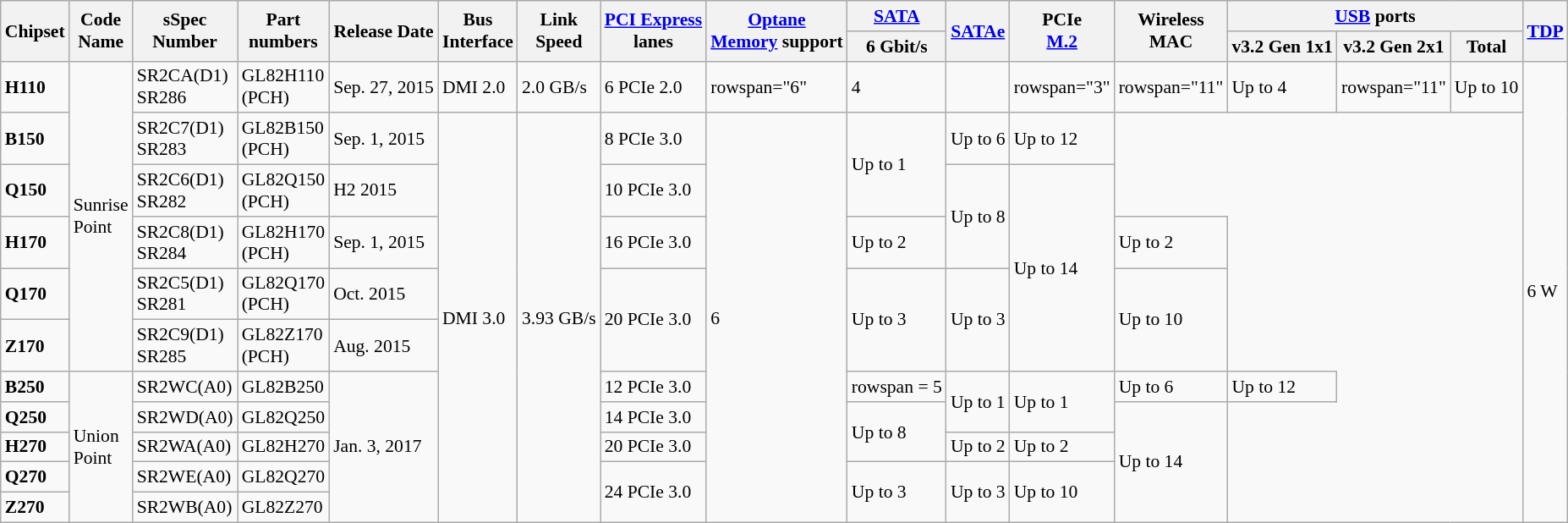<table class="wikitable" style="font-size: 90%;">
<tr>
<th rowspan="2">Chipset</th>
<th rowspan="2">Code<br>Name</th>
<th rowspan="2">sSpec<br>Number</th>
<th rowspan="2">Part<br>numbers</th>
<th rowspan="2">Release Date</th>
<th rowspan="2">Bus<br>Interface</th>
<th rowspan="2">Link<br>Speed</th>
<th rowspan="2"><a href='#'>PCI Express</a><br>lanes</th>
<th rowspan="2"><a href='#'>Optane</a><br><a href='#'>Memory</a>
support</th>
<th><a href='#'>SATA</a></th>
<th rowspan="2"><a href='#'>SATAe</a></th>
<th rowspan="2">PCIe<br><a href='#'>M.2</a></th>
<th rowspan="2">Wireless<br>MAC</th>
<th colspan="3"><a href='#'>USB</a> ports</th>
<th rowspan="2"><a href='#'>TDP</a></th>
</tr>
<tr>
<th>6 Gbit/s</th>
<th>v3.2 Gen 1x1</th>
<th>v3.2 Gen 2x1</th>
<th>Total</th>
</tr>
<tr>
<td><strong>H110</strong></td>
<td rowspan="6">Sunrise<br>Point</td>
<td>SR2CA(D1)<br>SR286</td>
<td>GL82H110<br>(PCH)</td>
<td>Sep. 27, 2015</td>
<td>DMI 2.0</td>
<td>2.0 GB/s</td>
<td>6 PCIe 2.0</td>
<td>rowspan="6" </td>
<td>4</td>
<td></td>
<td>rowspan="3" </td>
<td>rowspan="11" </td>
<td>Up to 4</td>
<td>rowspan="11" </td>
<td>Up to 10</td>
<td rowspan="11">6 W</td>
</tr>
<tr>
<td><strong>B150</strong></td>
<td>SR2C7(D1)<br>SR283</td>
<td>GL82B150<br>(PCH)</td>
<td>Sep. 1, 2015</td>
<td rowspan="10">DMI 3.0</td>
<td rowspan="10">3.93 GB/s</td>
<td>8 PCIe 3.0</td>
<td rowspan="10">6</td>
<td rowspan="2">Up to 1</td>
<td>Up to 6</td>
<td>Up to 12</td>
</tr>
<tr>
<td><strong>Q150</strong></td>
<td>SR2C6(D1)<br>SR282</td>
<td>GL82Q150<br>(PCH)</td>
<td>H2 2015</td>
<td>10 PCIe 3.0</td>
<td rowspan="2">Up to 8</td>
<td rowspan="4">Up to 14</td>
</tr>
<tr>
<td><strong>H170</strong></td>
<td>SR2C8(D1)<br>SR284</td>
<td>GL82H170<br>(PCH)</td>
<td>Sep. 1, 2015</td>
<td>16 PCIe 3.0</td>
<td>Up to 2</td>
<td>Up to 2</td>
</tr>
<tr>
<td><strong>Q170</strong></td>
<td>SR2C5(D1)<br>SR281</td>
<td>GL82Q170<br>(PCH)</td>
<td>Oct. 2015</td>
<td rowspan="2">20 PCIe 3.0</td>
<td rowspan="2">Up to 3</td>
<td rowspan="2">Up to 3</td>
<td rowspan="2">Up to 10</td>
</tr>
<tr>
<td><strong>Z170</strong></td>
<td>SR2C9(D1)<br>SR285</td>
<td>GL82Z170<br>(PCH)</td>
<td>Aug. 2015</td>
</tr>
<tr>
<td><strong>B250</strong></td>
<td rowspan=5>Union<br>Point</td>
<td>SR2WC(A0)</td>
<td>GL82B250</td>
<td rowspan = 5>Jan. 3, 2017</td>
<td>12 PCIe 3.0</td>
<td>rowspan = 5 </td>
<td rowspan = 2>Up to 1</td>
<td rowspan = 2>Up to 1</td>
<td>Up to 6</td>
<td>Up to 12</td>
</tr>
<tr>
<td><strong>Q250</strong></td>
<td>SR2WD(A0)</td>
<td>GL82Q250</td>
<td>14 PCIe 3.0</td>
<td rowspan=2>Up to 8</td>
<td rowspan="4">Up to 14</td>
</tr>
<tr>
<td><strong>H270</strong></td>
<td>SR2WA(A0)</td>
<td>GL82H270</td>
<td>20 PCIe 3.0</td>
<td>Up to 2</td>
<td>Up to 2</td>
</tr>
<tr>
<td><strong>Q270</strong></td>
<td>SR2WE(A0)</td>
<td>GL82Q270</td>
<td rowspan=2>24 PCIe 3.0</td>
<td rowspan=2>Up to 3</td>
<td rowspan=2>Up to 3</td>
<td rowspan=2>Up to 10</td>
</tr>
<tr>
<td><strong>Z270</strong></td>
<td>SR2WB(A0)</td>
<td>GL82Z270</td>
</tr>
</table>
